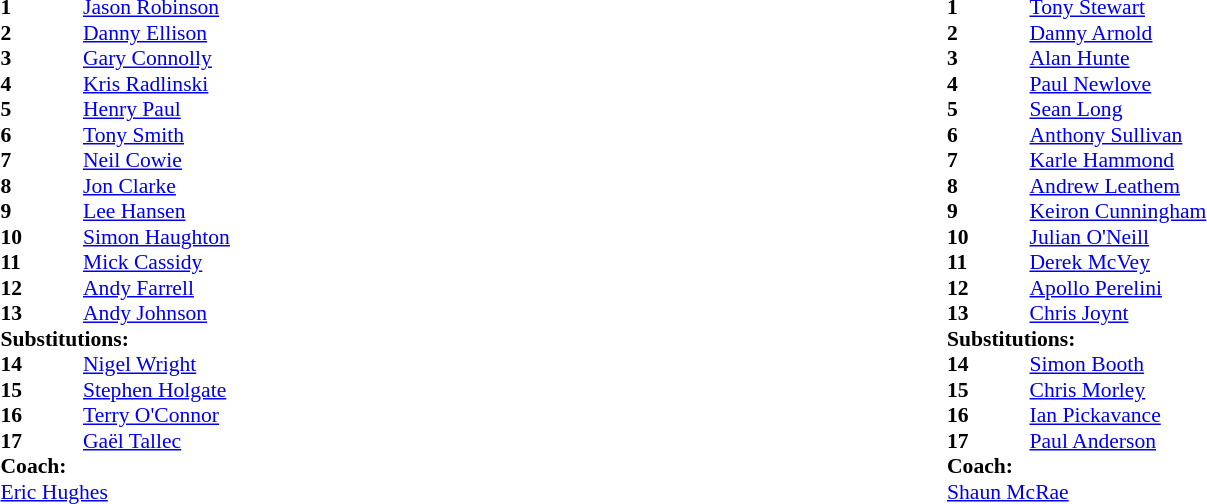<table width="100%">
<tr>
<td valign="top" width="50%"><br><table style="font-size: 90%" cellspacing="0" cellpadding="0">
<tr>
<th width="55"></th>
</tr>
<tr>
<td><strong>1</strong></td>
<td><a href='#'>Jason Robinson</a></td>
</tr>
<tr>
<td><strong>2</strong></td>
<td><a href='#'>Danny Ellison</a></td>
</tr>
<tr>
<td><strong>3</strong></td>
<td><a href='#'>Gary Connolly</a></td>
</tr>
<tr>
<td><strong>4</strong></td>
<td><a href='#'>Kris Radlinski</a></td>
</tr>
<tr>
<td><strong>5</strong></td>
<td><a href='#'>Henry Paul</a></td>
</tr>
<tr>
<td><strong>6</strong></td>
<td><a href='#'>Tony Smith</a></td>
</tr>
<tr>
<td><strong>7</strong></td>
<td><a href='#'>Neil Cowie</a></td>
</tr>
<tr>
<td><strong>8</strong></td>
<td><a href='#'>Jon Clarke</a></td>
</tr>
<tr>
<td><strong>9</strong></td>
<td><a href='#'>Lee Hansen</a></td>
</tr>
<tr>
<td><strong>10</strong></td>
<td><a href='#'>Simon Haughton</a></td>
</tr>
<tr>
<td><strong>11</strong></td>
<td><a href='#'>Mick Cassidy</a></td>
</tr>
<tr>
<td><strong>12</strong></td>
<td><a href='#'>Andy Farrell</a></td>
</tr>
<tr>
<td><strong>13</strong></td>
<td><a href='#'>Andy Johnson</a></td>
</tr>
<tr>
<td colspan=3><strong>Substitutions:</strong></td>
</tr>
<tr>
<td><strong>14</strong></td>
<td><a href='#'>Nigel Wright</a></td>
</tr>
<tr>
<td><strong>15</strong></td>
<td><a href='#'>Stephen Holgate</a></td>
</tr>
<tr>
<td><strong>16</strong></td>
<td><a href='#'>Terry O'Connor</a></td>
</tr>
<tr>
<td><strong>17</strong></td>
<td><a href='#'>Gaël Tallec</a></td>
</tr>
<tr>
<td colspan=3><strong>Coach:</strong></td>
</tr>
<tr>
<td colspan="4"><a href='#'>Eric Hughes</a></td>
</tr>
</table>
</td>
<td valign="top" width="50%"><br><table style="font-size: 90%" cellspacing="0" cellpadding="0">
<tr>
<th width="55"></th>
</tr>
<tr>
<td><strong>1</strong></td>
<td><a href='#'>Tony Stewart</a></td>
</tr>
<tr>
<td><strong>2</strong></td>
<td><a href='#'>Danny Arnold</a></td>
</tr>
<tr>
<td><strong>3</strong></td>
<td><a href='#'>Alan Hunte</a></td>
</tr>
<tr>
<td><strong>4</strong></td>
<td><a href='#'>Paul Newlove</a></td>
</tr>
<tr>
<td><strong>5</strong></td>
<td><a href='#'>Sean Long</a></td>
</tr>
<tr>
<td><strong>6</strong></td>
<td><a href='#'>Anthony Sullivan</a></td>
</tr>
<tr>
<td><strong>7</strong></td>
<td><a href='#'>Karle Hammond</a></td>
</tr>
<tr>
<td><strong>8</strong></td>
<td><a href='#'>Andrew Leathem</a></td>
</tr>
<tr>
<td><strong>9</strong></td>
<td><a href='#'>Keiron Cunningham</a></td>
</tr>
<tr>
<td><strong>10</strong></td>
<td><a href='#'>Julian O'Neill</a></td>
</tr>
<tr>
<td><strong>11</strong></td>
<td><a href='#'>Derek McVey</a></td>
</tr>
<tr>
<td><strong>12</strong></td>
<td><a href='#'>Apollo Perelini</a></td>
</tr>
<tr>
<td><strong>13</strong></td>
<td><a href='#'>Chris Joynt</a></td>
</tr>
<tr>
<td colspan=3><strong>Substitutions:</strong></td>
</tr>
<tr>
<td><strong>14</strong></td>
<td><a href='#'>Simon Booth</a></td>
</tr>
<tr>
<td><strong>15</strong></td>
<td><a href='#'>Chris Morley</a></td>
</tr>
<tr>
<td><strong>16</strong></td>
<td><a href='#'>Ian Pickavance</a></td>
</tr>
<tr>
<td><strong>17</strong></td>
<td><a href='#'>Paul Anderson</a></td>
</tr>
<tr>
<td colspan=3><strong>Coach:</strong></td>
</tr>
<tr>
<td colspan="4"><a href='#'>Shaun McRae</a></td>
</tr>
</table>
</td>
</tr>
</table>
